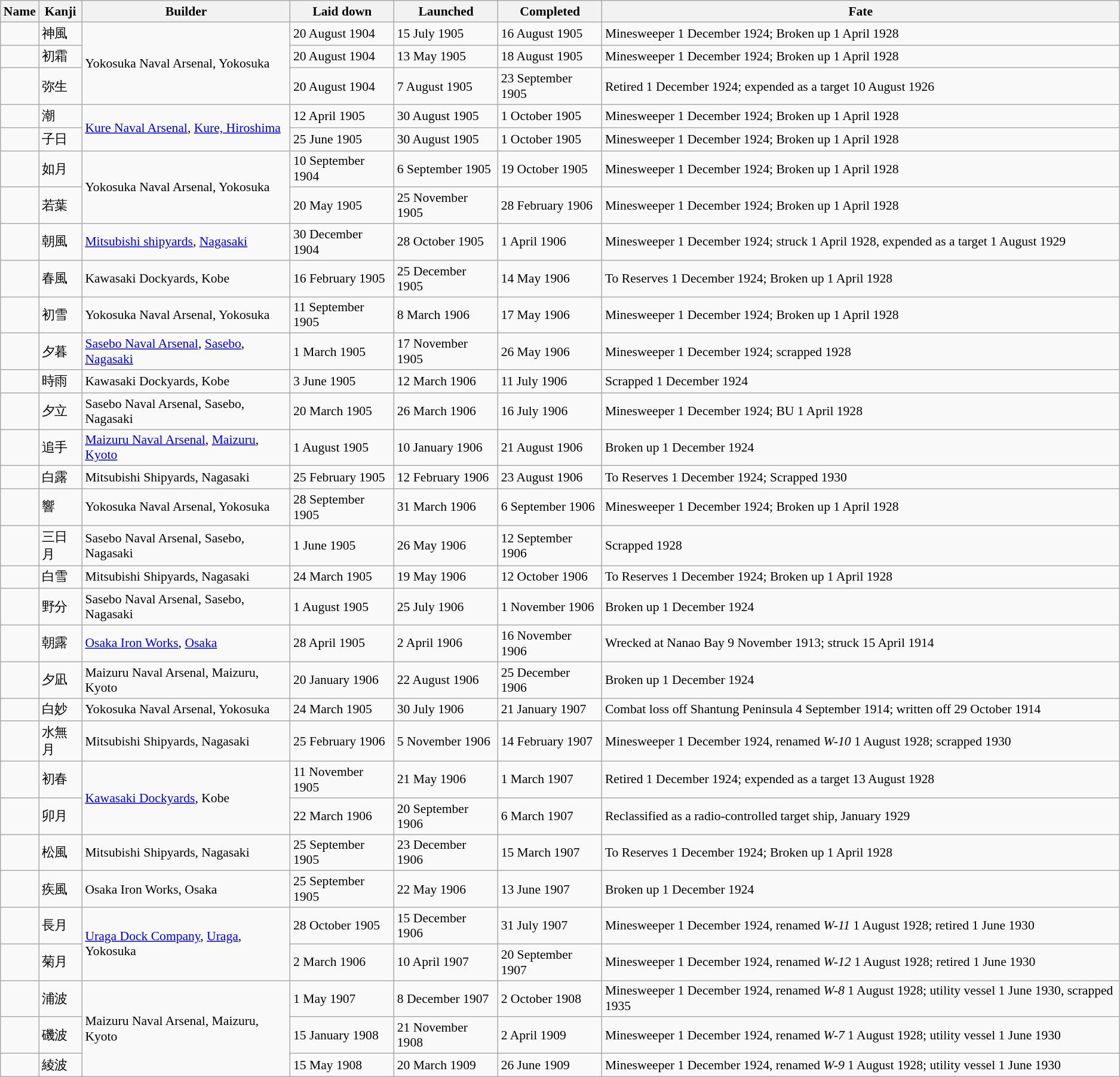<table class="wikitable" style="font-size:90%;">
<tr>
<th>Name</th>
<th>Kanji</th>
<th>Builder</th>
<th>Laid down</th>
<th>Launched</th>
<th>Completed</th>
<th>Fate</th>
</tr>
<tr>
<td></td>
<td>神風</td>
<td rowspan=3>Yokosuka Naval Arsenal, Yokosuka</td>
<td>20 August 1904</td>
<td>15 July 1905</td>
<td>16 August 1905</td>
<td>Minesweeper 1 December 1924; Broken up 1 April 1928</td>
</tr>
<tr>
<td></td>
<td>初霜</td>
<td>20 August 1904</td>
<td>13 May 1905</td>
<td>18 August 1905</td>
<td>Minesweeper 1 December 1924; Broken up 1 April 1928</td>
</tr>
<tr>
<td></td>
<td>弥生</td>
<td>20 August 1904</td>
<td>7 August 1905</td>
<td>23 September 1905</td>
<td>Retired 1 December 1924; expended as a target 10 August 1926</td>
</tr>
<tr>
<td></td>
<td>潮</td>
<td rowspan=2><a href='#'>Kure Naval Arsenal</a>, <a href='#'>Kure, Hiroshima</a></td>
<td>12 April 1905</td>
<td>30 August 1905</td>
<td>1 October 1905</td>
<td>Minesweeper 1 December 1924; Broken up 1 April 1928</td>
</tr>
<tr>
<td></td>
<td>子日</td>
<td>25 June 1905</td>
<td>30 August 1905</td>
<td>1 October 1905</td>
<td>Minesweeper 1 December 1924; Broken up 1 April 1928</td>
</tr>
<tr>
<td></td>
<td>如月</td>
<td rowspan=2>Yokosuka Naval Arsenal, Yokosuka</td>
<td>10 September 1904</td>
<td>6 September 1905</td>
<td>19 October 1905</td>
<td>Minesweeper 1 December 1924; Broken up 1 April 1928</td>
</tr>
<tr>
<td></td>
<td>若葉</td>
<td>20 May 1905</td>
<td>25 November 1905</td>
<td>28 February 1906</td>
<td>Minesweeper 1 December 1924; Broken up 1 April 1928</td>
</tr>
<tr>
<td></td>
<td>朝風</td>
<td><a href='#'>Mitsubishi shipyards</a>, <a href='#'>Nagasaki</a></td>
<td>30 December 1904</td>
<td>28 October 1905</td>
<td>1 April 1906</td>
<td>Minesweeper 1 December 1924; struck 1 April 1928, expended as a target 1 August 1929</td>
</tr>
<tr>
<td></td>
<td>春風</td>
<td>Kawasaki Dockyards, Kobe</td>
<td>16 February 1905</td>
<td>25 December 1905</td>
<td>14 May 1906</td>
<td>To Reserves 1 December 1924; Broken up 1 April 1928</td>
</tr>
<tr>
<td></td>
<td>初雪</td>
<td>Yokosuka Naval Arsenal, Yokosuka</td>
<td>11 September 1905</td>
<td>8 March 1906</td>
<td>17 May 1906</td>
<td>Minesweeper 1 December 1924; Broken up 1 April 1928</td>
</tr>
<tr>
<td></td>
<td>夕暮</td>
<td><a href='#'>Sasebo Naval Arsenal</a>, <a href='#'>Sasebo</a>, <a href='#'>Nagasaki</a></td>
<td>1 March 1905</td>
<td>17 November 1905</td>
<td>26 May 1906</td>
<td>Minesweeper 1 December 1924; scrapped 1928</td>
</tr>
<tr>
<td></td>
<td>時雨</td>
<td>Kawasaki Dockyards, Kobe</td>
<td>3 June 1905</td>
<td>12 March 1906</td>
<td>11 July 1906</td>
<td>Scrapped 1 December 1924</td>
</tr>
<tr>
<td></td>
<td>夕立</td>
<td>Sasebo Naval Arsenal, Sasebo, Nagasaki</td>
<td>20 March 1905</td>
<td>26 March 1906</td>
<td>16 July 1906</td>
<td>Minesweeper 1 December 1924; BU 1 April 1928</td>
</tr>
<tr>
<td></td>
<td>追手</td>
<td><a href='#'>Maizuru Naval Arsenal</a>, <a href='#'>Maizuru</a>, <a href='#'>Kyoto</a></td>
<td>1 August 1905</td>
<td>10 January 1906</td>
<td>21 August 1906</td>
<td>Broken up 1 December 1924</td>
</tr>
<tr>
<td></td>
<td>白露</td>
<td>Mitsubishi Shipyards, Nagasaki</td>
<td>25 February 1905</td>
<td>12 February 1906</td>
<td>23 August 1906</td>
<td>To Reserves 1 December 1924; Scrapped 1930</td>
</tr>
<tr>
<td></td>
<td>響</td>
<td>Yokosuka Naval Arsenal, Yokosuka</td>
<td>28 September 1905</td>
<td>31 March 1906</td>
<td>6 September 1906</td>
<td>Minesweeper 1 December 1924; Broken up 1 April 1928</td>
</tr>
<tr>
<td></td>
<td>三日月</td>
<td>Sasebo Naval Arsenal, Sasebo, Nagasaki</td>
<td>1 June 1905</td>
<td>26 May 1906</td>
<td>12 September 1906</td>
<td>Scrapped 1928</td>
</tr>
<tr>
<td></td>
<td>白雪</td>
<td>Mitsubishi Shipyards, Nagasaki</td>
<td>24 March 1905</td>
<td>19 May 1906</td>
<td>12 October 1906</td>
<td>To Reserves 1 December 1924; Broken up 1 April 1928</td>
</tr>
<tr>
<td></td>
<td>野分</td>
<td>Sasebo Naval Arsenal, Sasebo, Nagasaki</td>
<td>1 August 1905</td>
<td>25 July 1906</td>
<td>1 November 1906</td>
<td>Broken up 1 December 1924</td>
</tr>
<tr>
<td></td>
<td>朝露</td>
<td><a href='#'>Osaka Iron Works</a>, <a href='#'>Osaka</a></td>
<td>28 April 1905</td>
<td>2 April 1906</td>
<td>16 November 1906</td>
<td>Wrecked at Nanao Bay 9 November 1913; struck 15 April 1914</td>
</tr>
<tr>
<td></td>
<td>夕凪</td>
<td>Maizuru Naval Arsenal, Maizuru, Kyoto</td>
<td>20 January 1906</td>
<td>22 August 1906</td>
<td>25 December 1906</td>
<td>Broken up 1 December 1924</td>
</tr>
<tr>
<td></td>
<td>白妙</td>
<td>Yokosuka Naval Arsenal, Yokosuka</td>
<td>24 March 1905</td>
<td>30 July 1906</td>
<td>21 January 1907</td>
<td>Combat loss off Shantung Peninsula 4 September 1914; written off 29 October 1914</td>
</tr>
<tr>
<td></td>
<td>水無月</td>
<td>Mitsubishi Shipyards, Nagasaki</td>
<td>25 February 1906</td>
<td>5 November 1906</td>
<td>14 February 1907</td>
<td>Minesweeper 1 December 1924, renamed <em>W-10</em> 1 August 1928; scrapped 1930</td>
</tr>
<tr>
<td></td>
<td>初春</td>
<td rowspan=2><a href='#'>Kawasaki Dockyards</a>, Kobe</td>
<td>11 November 1905</td>
<td>21 May 1906</td>
<td>1 March 1907</td>
<td>Retired 1 December 1924; expended as a target 13 August 1928</td>
</tr>
<tr>
<td></td>
<td>卯月</td>
<td>22 March 1906</td>
<td>20 September 1906</td>
<td>6 March 1907</td>
<td>Reclassified as a radio-controlled target ship, January 1929</td>
</tr>
<tr>
<td></td>
<td>松風</td>
<td>Mitsubishi Shipyards, Nagasaki</td>
<td>25 September 1905</td>
<td>23 December 1906</td>
<td>15 March 1907</td>
<td>To Reserves 1 December 1924; Broken up 1 April 1928</td>
</tr>
<tr>
<td></td>
<td>疾風</td>
<td>Osaka Iron Works, Osaka</td>
<td>25 September 1905</td>
<td>22 May 1906</td>
<td>13 June 1907</td>
<td>Broken up 1 December 1924</td>
</tr>
<tr>
<td></td>
<td>長月</td>
<td rowspan=2><a href='#'>Uraga Dock Company</a>, <a href='#'>Uraga</a>, Yokosuka</td>
<td>28 October 1905</td>
<td>15 December 1906</td>
<td>31 July 1907</td>
<td>Minesweeper 1 December 1924, renamed <em>W-11</em> 1 August 1928; retired 1 June 1930</td>
</tr>
<tr>
<td></td>
<td>菊月</td>
<td>2 March 1906</td>
<td>10 April 1907</td>
<td>20 September 1907</td>
<td>Minesweeper 1 December 1924, renamed <em>W-12</em> 1 August 1928; retired 1 June 1930</td>
</tr>
<tr>
<td></td>
<td>浦波</td>
<td rowspan=3>Maizuru Naval Arsenal, Maizuru, Kyoto</td>
<td>1 May 1907</td>
<td>8 December 1907</td>
<td>2 October 1908</td>
<td>Minesweeper 1 December 1924, renamed <em>W-8</em> 1 August 1928; utility vessel 1 June 1930, scrapped 1935</td>
</tr>
<tr>
<td></td>
<td>磯波</td>
<td>15 January 1908</td>
<td>21 November 1908</td>
<td>2 April 1909</td>
<td>Minesweeper 1 December 1924, renamed <em>W-7</em> 1 August 1928; utility vessel 1 June 1930</td>
</tr>
<tr>
<td></td>
<td>綾波</td>
<td>15 May 1908</td>
<td>20 March 1909</td>
<td>26 June 1909</td>
<td>Minesweeper 1 December 1924, renamed <em>W-9</em> 1 August 1928; utility vessel 1 June 1930</td>
</tr>
</table>
